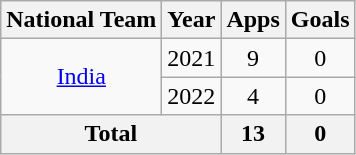<table class="wikitable" style="text-align: center;">
<tr>
<th>National Team</th>
<th>Year</th>
<th>Apps</th>
<th>Goals</th>
</tr>
<tr>
<td rowspan="2"><a href='#'>India</a></td>
<td>2021</td>
<td>9</td>
<td>0</td>
</tr>
<tr>
<td>2022</td>
<td>4</td>
<td>0</td>
</tr>
<tr>
<th colspan="2">Total</th>
<th>13</th>
<th>0</th>
</tr>
</table>
